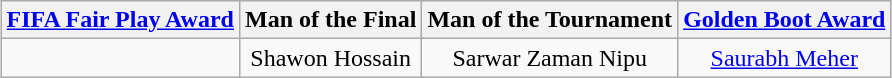<table class="wikitable" style="margin:auto">
<tr>
<th colspan="3"><a href='#'>FIFA Fair Play Award</a></th>
<th colspan="3">Man of the Final</th>
<th colspan="3">Man of the Tournament</th>
<th colspan="3"><a href='#'>Golden Boot Award</a></th>
</tr>
<tr>
<td colspan="3" align="center"></td>
<td colspan="3" align="center"> Shawon Hossain</td>
<td colspan="3" align="center"> Sarwar Zaman Nipu</td>
<td colspan="3" align="center"> <a href='#'>Saurabh Meher</a></td>
</tr>
</table>
